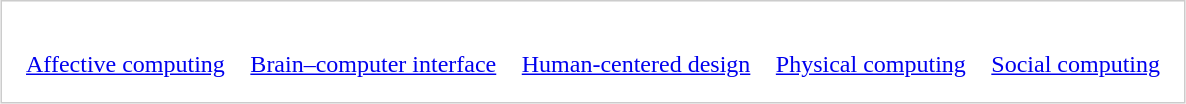<table cellspacing="15" style="border:1px solid #ccc; text-align:center; margin:auto;">
<tr>
<td></td>
<td></td>
<td></td>
<td></td>
<td></td>
</tr>
<tr>
<td><a href='#'>Affective computing</a></td>
<td><a href='#'>Brain–computer interface</a></td>
<td><a href='#'>Human-centered design</a></td>
<td><a href='#'>Physical computing</a></td>
<td><a href='#'>Social computing</a></td>
</tr>
</table>
